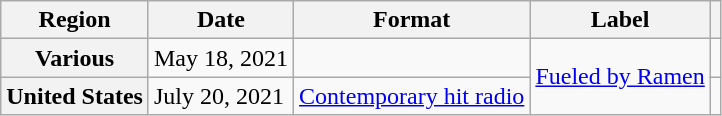<table class="wikitable plainrowheaders">
<tr>
<th scope="col">Region</th>
<th scope="col">Date</th>
<th scope="col">Format</th>
<th scope="col">Label</th>
<th scope="col"></th>
</tr>
<tr>
<th scope="row">Various</th>
<td>May 18, 2021</td>
<td></td>
<td rowspan="2"><a href='#'>Fueled by Ramen</a></td>
<td></td>
</tr>
<tr>
<th scope="row">United States</th>
<td>July 20, 2021</td>
<td><a href='#'>Contemporary hit radio</a></td>
<td></td>
</tr>
</table>
